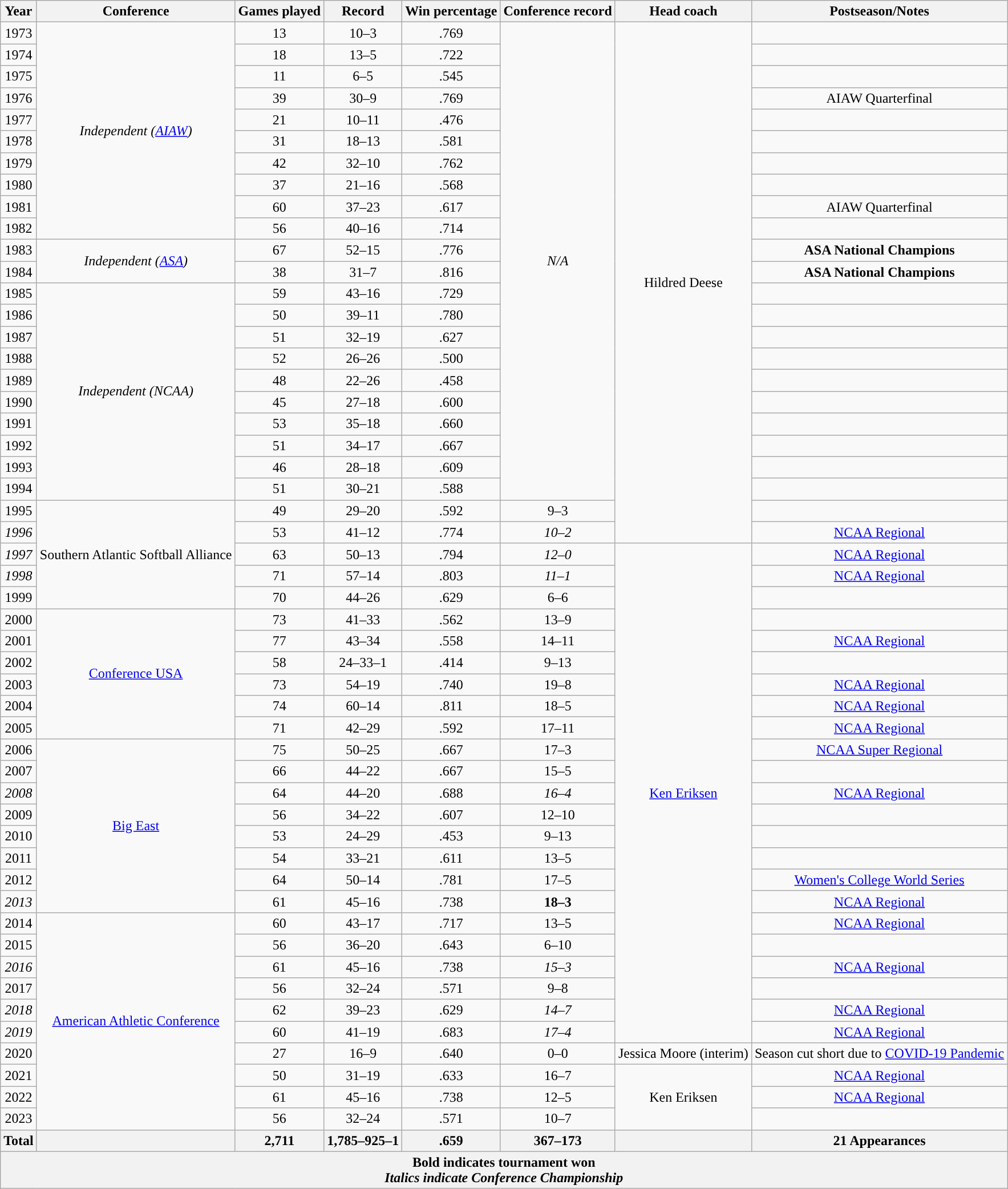<table class="wikitable sortable" style="text-align:center;">
<tr>
<th style="text-align:center;">Year</th>
<th style="text-align:center;">Conference</th>
<th style="text-align:center;">Games played</th>
<th style="text-align:center;">Record</th>
<th style="text-align:center;">Win percentage</th>
<th style="text-align:center;">Conference record</th>
<th style="text-align:center;">Head coach</th>
<th style="text-align:center;">Postseason/Notes</th>
</tr>
<tr>
<td>1973</td>
<td rowspan="10"><em>Independent (<a href='#'>AIAW</a>)</em></td>
<td>13</td>
<td>10–3</td>
<td>.769</td>
<td rowspan="22"><em>N/A</em></td>
<td rowspan="24">Hildred Deese</td>
<td></td>
</tr>
<tr>
<td>1974</td>
<td>18</td>
<td>13–5</td>
<td>.722</td>
<td></td>
</tr>
<tr>
<td>1975</td>
<td>11</td>
<td>6–5</td>
<td>.545</td>
<td></td>
</tr>
<tr>
<td>1976</td>
<td>39</td>
<td>30–9</td>
<td>.769</td>
<td>AIAW Quarterfinal</td>
</tr>
<tr>
<td>1977</td>
<td>21</td>
<td>10–11</td>
<td>.476</td>
<td></td>
</tr>
<tr>
<td>1978</td>
<td>31</td>
<td>18–13</td>
<td>.581</td>
<td></td>
</tr>
<tr>
<td>1979</td>
<td>42</td>
<td>32–10</td>
<td>.762</td>
<td></td>
</tr>
<tr>
<td>1980</td>
<td>37</td>
<td>21–16</td>
<td>.568</td>
<td></td>
</tr>
<tr>
<td>1981</td>
<td>60</td>
<td>37–23</td>
<td>.617</td>
<td>AIAW Quarterfinal</td>
</tr>
<tr>
<td>1982</td>
<td>56</td>
<td>40–16</td>
<td>.714</td>
<td></td>
</tr>
<tr>
<td>1983</td>
<td rowspan="2"><em>Independent (<a href='#'>ASA</a>)</em></td>
<td>67</td>
<td>52–15</td>
<td>.776</td>
<td><strong>ASA National Champions</strong></td>
</tr>
<tr>
<td>1984</td>
<td>38</td>
<td>31–7</td>
<td>.816</td>
<td><strong>ASA National Champions</strong></td>
</tr>
<tr>
<td>1985</td>
<td rowspan="10"><em>Independent (NCAA)</em></td>
<td>59</td>
<td>43–16</td>
<td>.729</td>
<td></td>
</tr>
<tr>
<td>1986</td>
<td>50</td>
<td>39–11</td>
<td>.780</td>
<td></td>
</tr>
<tr>
<td>1987</td>
<td>51</td>
<td>32–19</td>
<td>.627</td>
<td></td>
</tr>
<tr>
<td>1988</td>
<td>52</td>
<td>26–26</td>
<td>.500</td>
<td></td>
</tr>
<tr>
<td>1989</td>
<td>48</td>
<td>22–26</td>
<td>.458</td>
<td></td>
</tr>
<tr>
<td>1990</td>
<td>45</td>
<td>27–18</td>
<td>.600</td>
<td></td>
</tr>
<tr>
<td>1991</td>
<td>53</td>
<td>35–18</td>
<td>.660</td>
<td></td>
</tr>
<tr>
<td>1992</td>
<td>51</td>
<td>34–17</td>
<td>.667</td>
<td></td>
</tr>
<tr>
<td>1993</td>
<td>46</td>
<td>28–18</td>
<td>.609</td>
<td></td>
</tr>
<tr>
<td>1994</td>
<td>51</td>
<td>30–21</td>
<td>.588</td>
<td></td>
</tr>
<tr>
<td>1995</td>
<td rowspan="5">Southern Atlantic Softball Alliance</td>
<td>49</td>
<td>29–20</td>
<td>.592</td>
<td>9–3</td>
<td></td>
</tr>
<tr>
<td><em>1996</em></td>
<td>53</td>
<td>41–12</td>
<td>.774</td>
<td><em>10–2</em></td>
<td><a href='#'>NCAA Regional</a></td>
</tr>
<tr>
<td><em>1997</em></td>
<td>63</td>
<td>50–13</td>
<td>.794</td>
<td><em>12–0</em></td>
<td rowspan="23"><a href='#'>Ken Eriksen</a></td>
<td><a href='#'>NCAA Regional</a></td>
</tr>
<tr>
<td><em>1998</em></td>
<td>71</td>
<td>57–14</td>
<td>.803</td>
<td><em>11–1</em></td>
<td><a href='#'>NCAA Regional</a></td>
</tr>
<tr>
<td>1999</td>
<td>70</td>
<td>44–26</td>
<td>.629</td>
<td>6–6</td>
<td></td>
</tr>
<tr>
<td>2000</td>
<td rowspan="6"><a href='#'>Conference USA</a></td>
<td>73</td>
<td>41–33</td>
<td>.562</td>
<td>13–9</td>
<td></td>
</tr>
<tr>
<td>2001</td>
<td>77</td>
<td>43–34</td>
<td>.558</td>
<td>14–11</td>
<td><a href='#'>NCAA Regional</a></td>
</tr>
<tr>
<td>2002</td>
<td>58</td>
<td>24–33–1</td>
<td>.414</td>
<td>9–13</td>
<td></td>
</tr>
<tr>
<td>2003</td>
<td>73</td>
<td>54–19</td>
<td>.740</td>
<td>19–8</td>
<td><a href='#'>NCAA Regional</a></td>
</tr>
<tr>
<td>2004</td>
<td>74</td>
<td>60–14</td>
<td>.811</td>
<td>18–5</td>
<td><a href='#'>NCAA Regional</a></td>
</tr>
<tr>
<td>2005</td>
<td>71</td>
<td>42–29</td>
<td>.592</td>
<td>17–11</td>
<td><a href='#'>NCAA Regional</a></td>
</tr>
<tr>
<td>2006</td>
<td rowspan="8"><a href='#'>Big East</a></td>
<td>75</td>
<td>50–25</td>
<td>.667</td>
<td>17–3</td>
<td><a href='#'>NCAA Super Regional</a></td>
</tr>
<tr>
<td>2007</td>
<td>66</td>
<td>44–22</td>
<td>.667</td>
<td>15–5</td>
<td></td>
</tr>
<tr>
<td><em>2008</em></td>
<td>64</td>
<td>44–20</td>
<td>.688</td>
<td><em>16–4</em></td>
<td><a href='#'>NCAA Regional</a></td>
</tr>
<tr>
<td>2009</td>
<td>56</td>
<td>34–22</td>
<td>.607</td>
<td>12–10</td>
<td></td>
</tr>
<tr>
<td>2010</td>
<td>53</td>
<td>24–29</td>
<td>.453</td>
<td>9–13</td>
<td></td>
</tr>
<tr>
<td>2011</td>
<td>54</td>
<td>33–21</td>
<td>.611</td>
<td>13–5</td>
<td></td>
</tr>
<tr>
<td>2012</td>
<td>64</td>
<td>50–14</td>
<td>.781</td>
<td>17–5</td>
<td><a href='#'>Women's College World Series</a></td>
</tr>
<tr>
<td><em>2013</em></td>
<td>61</td>
<td>45–16</td>
<td>.738</td>
<td><strong>18–3</strong></td>
<td><a href='#'>NCAA Regional</a></td>
</tr>
<tr>
<td>2014</td>
<td rowspan="10"><a href='#'>American Athletic Conference</a></td>
<td>60</td>
<td>43–17</td>
<td>.717</td>
<td>13–5</td>
<td><a href='#'>NCAA Regional</a></td>
</tr>
<tr>
<td>2015</td>
<td>56</td>
<td>36–20</td>
<td>.643</td>
<td>6–10</td>
<td></td>
</tr>
<tr>
<td><em>2016</em></td>
<td>61</td>
<td>45–16</td>
<td>.738</td>
<td><em>15–3</em></td>
<td><a href='#'>NCAA Regional</a></td>
</tr>
<tr>
<td>2017</td>
<td>56</td>
<td>32–24</td>
<td>.571</td>
<td>9–8</td>
<td></td>
</tr>
<tr>
<td><em>2018</em></td>
<td>62</td>
<td>39–23</td>
<td>.629</td>
<td><em>14–7</em></td>
<td><a href='#'>NCAA Regional</a></td>
</tr>
<tr>
<td><em>2019</em></td>
<td>60</td>
<td>41–19</td>
<td>.683</td>
<td><em>17–4</em></td>
<td><a href='#'>NCAA Regional</a></td>
</tr>
<tr>
<td>2020</td>
<td>27</td>
<td>16–9</td>
<td>.640</td>
<td>0–0</td>
<td>Jessica Moore (interim)</td>
<td style="text-align: center;">Season cut short due to <a href='#'>COVID-19 Pandemic</a></td>
</tr>
<tr>
<td>2021</td>
<td>50</td>
<td>31–19</td>
<td>.633</td>
<td>16–7</td>
<td rowspan="3">Ken Eriksen</td>
<td><a href='#'>NCAA Regional</a></td>
</tr>
<tr>
<td>2022</td>
<td>61</td>
<td>45–16</td>
<td>.738</td>
<td>12–5</td>
<td><a href='#'>NCAA Regional</a></td>
</tr>
<tr>
<td>2023</td>
<td>56</td>
<td>32–24</td>
<td>.571</td>
<td>10–7</td>
<td></td>
</tr>
<tr>
<th style="text-align:center;">Total</th>
<th style="text-align:center;"></th>
<th style="text-align:center;">2,711</th>
<th style="text-align:center;">1,785–925–1</th>
<th style="text-align:center;">.659</th>
<th style="text-align:center;">367–173</th>
<th style="text-align:center;"></th>
<th style="text-align:center;">21 Appearances</th>
</tr>
<tr>
<th colspan="8" style="text-align:center;"><strong>Bold indicates tournament won</strong><br><strong><em>Italics indicate Conference Championship</em></strong></th>
</tr>
</table>
